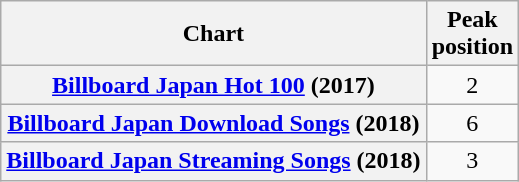<table class="wikitable plainrowheaders" style="text-align:center;">
<tr>
<th>Chart</th>
<th>Peak<br>position</th>
</tr>
<tr>
<th scope="row"><a href='#'>Billboard Japan Hot 100</a> (2017)</th>
<td>2</td>
</tr>
<tr>
<th scope="row"><a href='#'>Billboard Japan Download Songs</a> (2018)</th>
<td>6</td>
</tr>
<tr>
<th scope="row"><a href='#'>Billboard Japan Streaming Songs</a> (2018)</th>
<td>3</td>
</tr>
</table>
